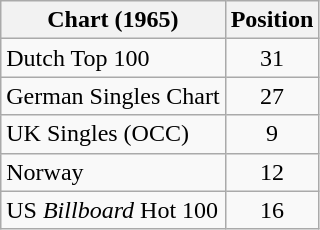<table class="wikitable sortable">
<tr>
<th>Chart (1965)</th>
<th>Position</th>
</tr>
<tr>
<td style="text-align:left">Dutch Top 100</td>
<td style="text-align:center;">31</td>
</tr>
<tr>
<td style="text-align:left">German Singles Chart</td>
<td style="text-align:center;">27</td>
</tr>
<tr>
<td>UK Singles (OCC)</td>
<td style="text-align:center;">9</td>
</tr>
<tr>
<td>Norway</td>
<td style="text-align:center">12</td>
</tr>
<tr>
<td style="text-align:left">US <em>Billboard</em> Hot 100</td>
<td style="text-align:center;">16</td>
</tr>
</table>
